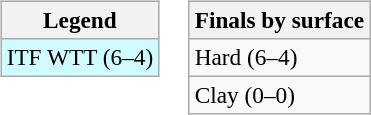<table>
<tr valign=top>
<td><br><table class="wikitable" style=font-size:97%>
<tr>
<th>Legend</th>
</tr>
<tr style="background:#cffcff;">
<td>ITF WTT (6–4)</td>
</tr>
</table>
</td>
<td><br><table class="wikitable" style=font-size:97%>
<tr>
<th>Finals by surface</th>
</tr>
<tr>
<td>Hard (6–4)</td>
</tr>
<tr>
<td>Clay (0–0)</td>
</tr>
</table>
</td>
</tr>
</table>
